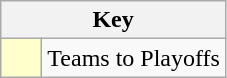<table class="wikitable" style="text-align: center;">
<tr>
<th colspan=2>Key</th>
</tr>
<tr>
<td style="background:#ffffcc; width:20px;"></td>
<td align=left>Teams to Playoffs</td>
</tr>
</table>
